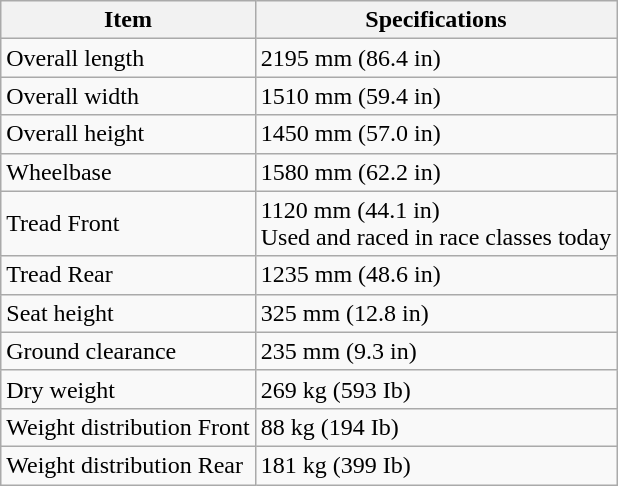<table class="wikitable">
<tr>
<th>Item</th>
<th>Specifications</th>
</tr>
<tr>
<td>Overall length</td>
<td>2195 mm (86.4 in)</td>
</tr>
<tr>
<td>Overall width</td>
<td>1510 mm (59.4 in)</td>
</tr>
<tr>
<td>Overall height</td>
<td>1450 mm (57.0 in)</td>
</tr>
<tr>
<td>Wheelbase</td>
<td>1580 mm (62.2 in)</td>
</tr>
<tr>
<td>Tread Front</td>
<td>1120 mm (44.1 in)<br>Used and raced in race classes today</td>
</tr>
<tr>
<td>Tread Rear</td>
<td>1235 mm (48.6 in)</td>
</tr>
<tr>
<td>Seat height</td>
<td>325 mm (12.8 in)</td>
</tr>
<tr>
<td>Ground clearance</td>
<td>235 mm (9.3 in)</td>
</tr>
<tr>
<td>Dry weight</td>
<td>269 kg (593 Ib)</td>
</tr>
<tr>
<td>Weight distribution Front</td>
<td>88 kg (194 Ib)</td>
</tr>
<tr>
<td>Weight distribution Rear</td>
<td>181 kg (399 Ib)</td>
</tr>
</table>
